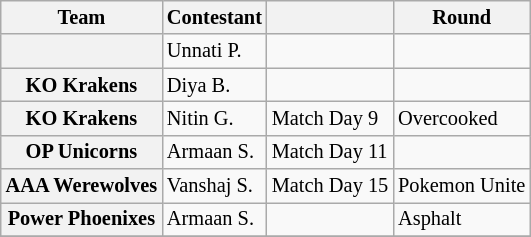<table class="wikitable" style=font-size:85%;>
<tr>
<th>Team</th>
<th>Contestant</th>
<th></th>
<th>Round</th>
</tr>
<tr>
<th></th>
<td>Unnati P.</td>
<td></td>
<td></td>
</tr>
<tr>
<th>KO Krakens</th>
<td>Diya B.</td>
<td></td>
<td></td>
</tr>
<tr>
<th>KO Krakens</th>
<td>Nitin G.</td>
<td>Match Day 9</td>
<td>Overcooked</td>
</tr>
<tr>
<th>OP Unicorns</th>
<td>Armaan S.</td>
<td>Match Day 11</td>
<td></td>
</tr>
<tr>
<th>AAA Werewolves</th>
<td>Vanshaj S.</td>
<td>Match Day 15</td>
<td>Pokemon Unite</td>
</tr>
<tr>
<th>Power Phoenixes</th>
<td>Armaan S.</td>
<td></td>
<td>Asphalt</td>
</tr>
<tr>
</tr>
</table>
